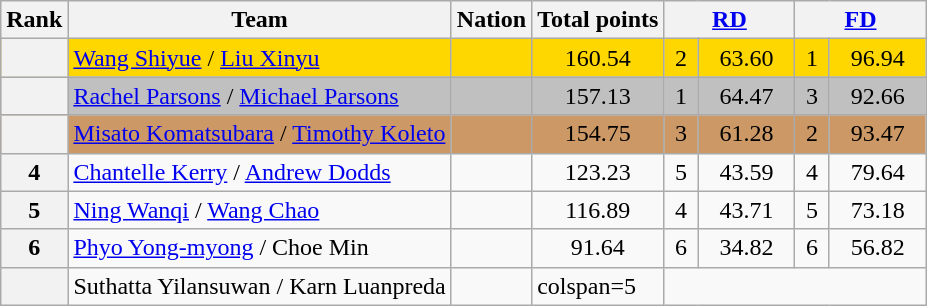<table class="wikitable sortable" style="text-align:left">
<tr>
<th scope="col">Rank</th>
<th scope="col">Team</th>
<th scope="col">Nation</th>
<th scope="col">Total points</th>
<th scope="col" colspan="2" width="80px"><a href='#'>RD</a></th>
<th scope="col" colspan="2" width="80px"><a href='#'>FD</a></th>
</tr>
<tr bgcolor="gold">
<th scope="row"></th>
<td><a href='#'>Wang Shiyue</a> / <a href='#'>Liu Xinyu</a></td>
<td></td>
<td align="center">160.54</td>
<td align="center">2</td>
<td align="center">63.60</td>
<td align="center">1</td>
<td align="center">96.94</td>
</tr>
<tr bgcolor="silver">
<th scope="row"></th>
<td><a href='#'>Rachel Parsons</a> / <a href='#'>Michael Parsons</a></td>
<td></td>
<td align="center">157.13</td>
<td align="center">1</td>
<td align="center">64.47</td>
<td align="center">3</td>
<td align="center">92.66</td>
</tr>
<tr bgcolor="cc9966">
<th scope="row"></th>
<td><a href='#'>Misato Komatsubara</a> / <a href='#'>Timothy Koleto</a></td>
<td></td>
<td align="center">154.75</td>
<td align="center">3</td>
<td align="center">61.28</td>
<td align="center">2</td>
<td align="center">93.47</td>
</tr>
<tr>
<th scope="row">4</th>
<td><a href='#'>Chantelle Kerry</a> / <a href='#'>Andrew Dodds</a></td>
<td></td>
<td align="center">123.23</td>
<td align="center">5</td>
<td align="center">43.59</td>
<td align="center">4</td>
<td align="center">79.64</td>
</tr>
<tr>
<th scope="row">5</th>
<td><a href='#'>Ning Wanqi</a> / <a href='#'> Wang Chao</a></td>
<td></td>
<td align="center">116.89</td>
<td align="center">4</td>
<td align="center">43.71</td>
<td align="center">5</td>
<td align="center">73.18</td>
</tr>
<tr>
<th scope="row">6</th>
<td><a href='#'>Phyo Yong-myong</a> / Choe Min</td>
<td></td>
<td align="center">91.64</td>
<td align="center">6</td>
<td align="center">34.82</td>
<td align="center">6</td>
<td align="center">56.82</td>
</tr>
<tr>
<th scope="row"></th>
<td>Suthatta Yilansuwan / Karn Luanpreda</td>
<td></td>
<td>colspan=5 </td>
</tr>
</table>
